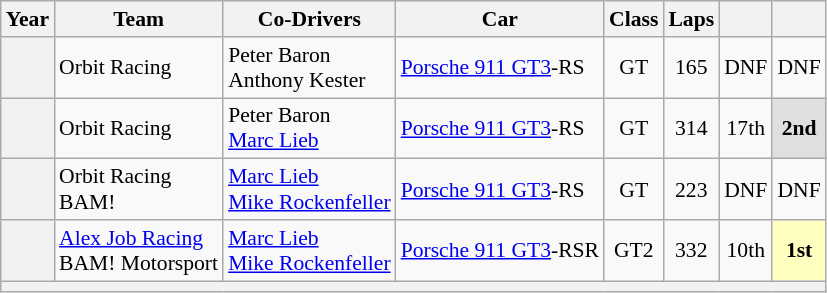<table class="wikitable" style="text-align:center; font-size:90%">
<tr>
<th>Year</th>
<th>Team</th>
<th>Co-Drivers</th>
<th>Car</th>
<th>Class</th>
<th>Laps</th>
<th></th>
<th></th>
</tr>
<tr>
<th></th>
<td align="left"> Orbit Racing</td>
<td align="left"> Peter Baron<br> Anthony Kester</td>
<td align="left"><a href='#'>Porsche 911 GT3</a>-RS</td>
<td>GT</td>
<td>165</td>
<td>DNF</td>
<td>DNF</td>
</tr>
<tr>
<th></th>
<td align="left"> Orbit Racing</td>
<td align="left"> Peter Baron<br> <a href='#'>Marc Lieb</a></td>
<td align="left"><a href='#'>Porsche 911 GT3</a>-RS</td>
<td>GT</td>
<td>314</td>
<td>17th</td>
<td style="background:#DFDFDF;"><strong>2nd</strong></td>
</tr>
<tr>
<th></th>
<td align="left"> Orbit Racing<br> BAM!</td>
<td align="left"> <a href='#'>Marc Lieb</a><br> <a href='#'>Mike Rockenfeller</a></td>
<td align="left"><a href='#'>Porsche 911 GT3</a>-RS</td>
<td>GT</td>
<td>223</td>
<td>DNF</td>
<td>DNF</td>
</tr>
<tr>
<th></th>
<td align="left"> <a href='#'>Alex Job Racing</a><br> BAM! Motorsport</td>
<td align="left"> <a href='#'>Marc Lieb</a><br> <a href='#'>Mike Rockenfeller</a></td>
<td align="left"><a href='#'>Porsche 911 GT3</a>-RSR</td>
<td>GT2</td>
<td>332</td>
<td>10th</td>
<td style="background:#FFFFBF;"><strong>1st</strong></td>
</tr>
<tr>
<th colspan="8"></th>
</tr>
</table>
